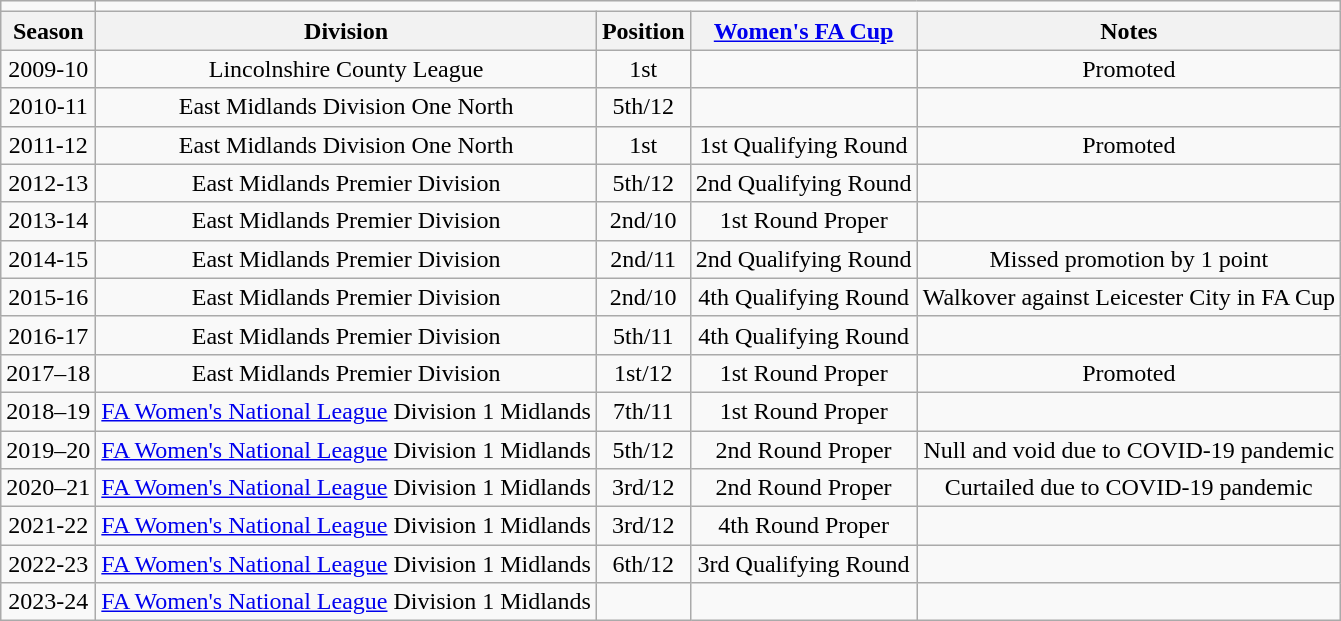<table class="wikitable collapsible" style="text-align:center;">
<tr>
<td></td>
</tr>
<tr>
<th>Season</th>
<th>Division</th>
<th>Position</th>
<th><a href='#'>Women's FA Cup</a></th>
<th>Notes</th>
</tr>
<tr>
<td>2009-10</td>
<td>Lincolnshire County League</td>
<td>1st</td>
<td></td>
<td>Promoted</td>
</tr>
<tr>
<td>2010-11</td>
<td>East Midlands Division One North</td>
<td>5th/12</td>
<td></td>
<td></td>
</tr>
<tr>
<td>2011-12</td>
<td>East Midlands Division One North</td>
<td>1st</td>
<td>1st Qualifying Round</td>
<td>Promoted</td>
</tr>
<tr>
<td>2012-13</td>
<td>East Midlands Premier Division</td>
<td>5th/12</td>
<td>2nd Qualifying Round</td>
<td></td>
</tr>
<tr>
<td>2013-14</td>
<td>East Midlands Premier Division</td>
<td>2nd/10</td>
<td>1st Round Proper</td>
<td></td>
</tr>
<tr>
<td>2014-15</td>
<td>East Midlands Premier Division</td>
<td>2nd/11</td>
<td>2nd Qualifying Round</td>
<td>Missed promotion by 1 point</td>
</tr>
<tr>
<td>2015-16</td>
<td>East Midlands Premier Division</td>
<td>2nd/10</td>
<td>4th Qualifying Round</td>
<td>Walkover against Leicester City in FA Cup</td>
</tr>
<tr>
<td>2016-17</td>
<td>East Midlands Premier Division</td>
<td>5th/11</td>
<td>4th Qualifying Round</td>
<td></td>
</tr>
<tr>
<td>2017–18</td>
<td>East Midlands Premier Division</td>
<td>1st/12</td>
<td>1st Round Proper</td>
<td>Promoted</td>
</tr>
<tr |-bgcolor="#ACE1AF">
<td>2018–19</td>
<td><a href='#'>FA Women's National League</a> Division 1 Midlands</td>
<td>7th/11</td>
<td>1st Round Proper</td>
<td></td>
</tr>
<tr>
<td>2019–20</td>
<td><a href='#'>FA Women's National League</a> Division 1 Midlands</td>
<td>5th/12</td>
<td>2nd Round Proper</td>
<td>Null and void due to COVID-19 pandemic</td>
</tr>
<tr>
<td>2020–21</td>
<td><a href='#'>FA Women's National League</a> Division 1 Midlands</td>
<td>3rd/12</td>
<td>2nd Round Proper</td>
<td>Curtailed due to COVID-19 pandemic</td>
</tr>
<tr>
<td>2021-22</td>
<td><a href='#'>FA Women's National League</a> Division 1 Midlands</td>
<td>3rd/12</td>
<td>4th Round Proper</td>
<td></td>
</tr>
<tr>
<td>2022-23</td>
<td><a href='#'>FA Women's National League</a> Division 1 Midlands</td>
<td>6th/12</td>
<td>3rd Qualifying Round</td>
<td></td>
</tr>
<tr>
<td>2023-24</td>
<td><a href='#'>FA Women's National League</a> Division 1 Midlands</td>
<td></td>
<td></td>
<td></td>
</tr>
</table>
